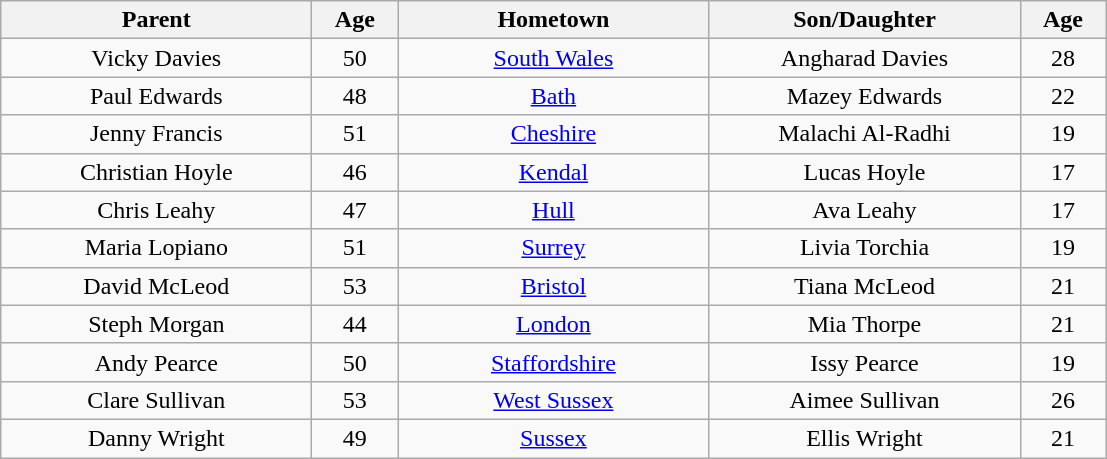<table class="wikitable sortable" style="text-align:center;">
<tr>
<th style="width:200px;"><strong>Parent</strong></th>
<th style="width:50px;"><strong>Age</strong></th>
<th style="width:200px;"><strong>Hometown</strong></th>
<th style="width:200px;"><strong>Son/Daughter</strong></th>
<th style="width:50px;"><strong>Age</strong></th>
</tr>
<tr>
<td>Vicky Davies</td>
<td>50</td>
<td><a href='#'>South Wales</a></td>
<td>Angharad Davies</td>
<td>28</td>
</tr>
<tr>
<td>Paul Edwards</td>
<td>48</td>
<td><a href='#'>Bath</a></td>
<td>Mazey Edwards</td>
<td>22</td>
</tr>
<tr>
<td>Jenny Francis</td>
<td>51</td>
<td><a href='#'>Cheshire</a></td>
<td>Malachi Al-Radhi</td>
<td>19</td>
</tr>
<tr>
<td>Christian Hoyle</td>
<td>46</td>
<td><a href='#'>Kendal</a></td>
<td>Lucas Hoyle</td>
<td>17</td>
</tr>
<tr>
<td>Chris Leahy</td>
<td>47</td>
<td><a href='#'>Hull</a></td>
<td>Ava Leahy</td>
<td>17</td>
</tr>
<tr>
<td>Maria Lopiano</td>
<td>51</td>
<td><a href='#'>Surrey</a></td>
<td>Livia Torchia</td>
<td>19</td>
</tr>
<tr>
<td>David McLeod</td>
<td>53</td>
<td><a href='#'>Bristol</a></td>
<td>Tiana McLeod</td>
<td>21</td>
</tr>
<tr>
<td>Steph Morgan</td>
<td>44</td>
<td><a href='#'>London</a></td>
<td>Mia Thorpe</td>
<td>21</td>
</tr>
<tr>
<td>Andy Pearce</td>
<td>50</td>
<td><a href='#'>Staffordshire</a></td>
<td>Issy Pearce</td>
<td>19</td>
</tr>
<tr>
<td>Clare Sullivan</td>
<td>53</td>
<td><a href='#'>West Sussex</a></td>
<td>Aimee Sullivan</td>
<td>26</td>
</tr>
<tr>
<td>Danny Wright</td>
<td>49</td>
<td><a href='#'>Sussex</a></td>
<td>Ellis Wright</td>
<td>21</td>
</tr>
</table>
